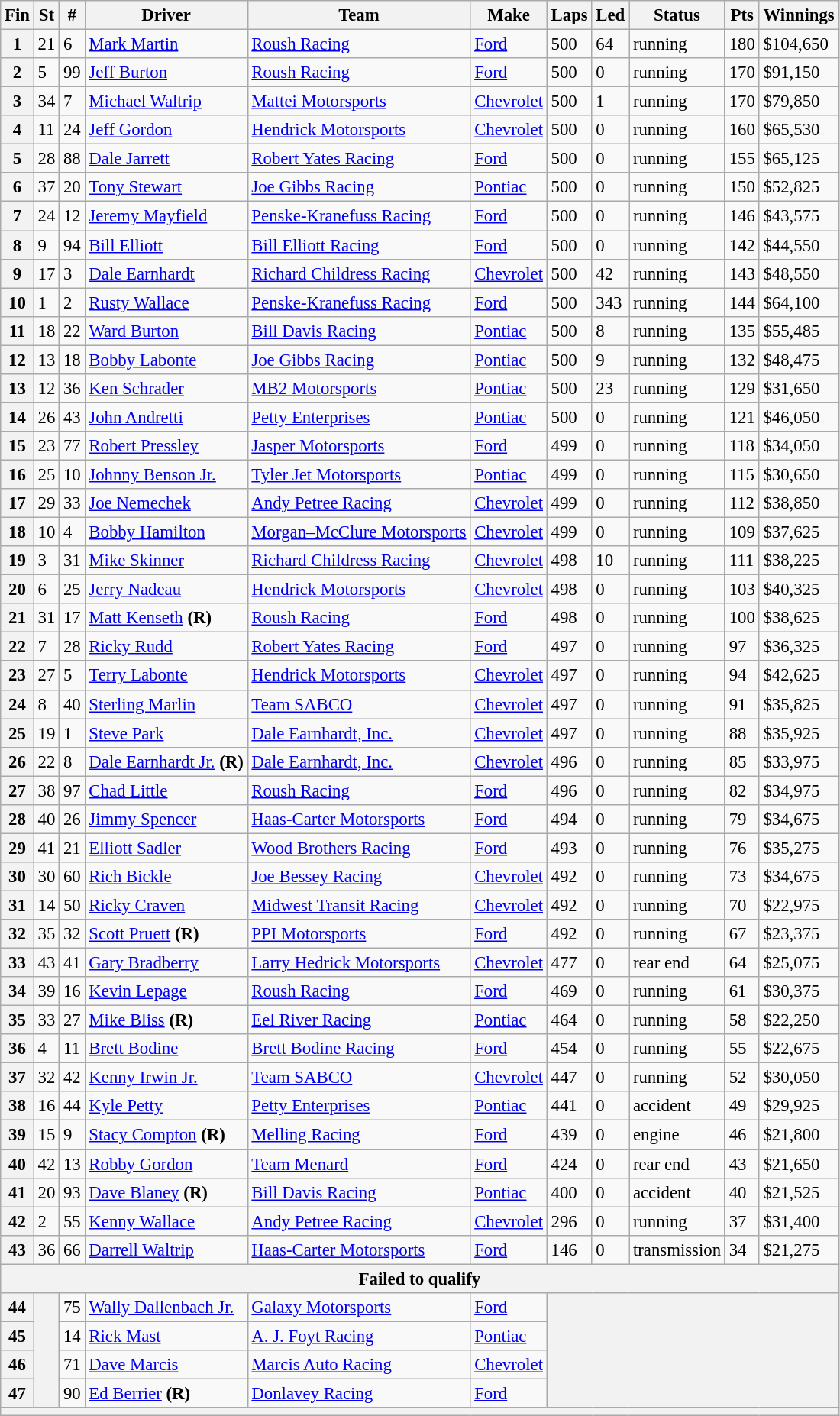<table class="wikitable" style="font-size:95%">
<tr>
<th>Fin</th>
<th>St</th>
<th>#</th>
<th>Driver</th>
<th>Team</th>
<th>Make</th>
<th>Laps</th>
<th>Led</th>
<th>Status</th>
<th>Pts</th>
<th>Winnings</th>
</tr>
<tr>
<th>1</th>
<td>21</td>
<td>6</td>
<td><a href='#'>Mark Martin</a></td>
<td><a href='#'>Roush Racing</a></td>
<td><a href='#'>Ford</a></td>
<td>500</td>
<td>64</td>
<td>running</td>
<td>180</td>
<td>$104,650</td>
</tr>
<tr>
<th>2</th>
<td>5</td>
<td>99</td>
<td><a href='#'>Jeff Burton</a></td>
<td><a href='#'>Roush Racing</a></td>
<td><a href='#'>Ford</a></td>
<td>500</td>
<td>0</td>
<td>running</td>
<td>170</td>
<td>$91,150</td>
</tr>
<tr>
<th>3</th>
<td>34</td>
<td>7</td>
<td><a href='#'>Michael Waltrip</a></td>
<td><a href='#'>Mattei Motorsports</a></td>
<td><a href='#'>Chevrolet</a></td>
<td>500</td>
<td>1</td>
<td>running</td>
<td>170</td>
<td>$79,850</td>
</tr>
<tr>
<th>4</th>
<td>11</td>
<td>24</td>
<td><a href='#'>Jeff Gordon</a></td>
<td><a href='#'>Hendrick Motorsports</a></td>
<td><a href='#'>Chevrolet</a></td>
<td>500</td>
<td>0</td>
<td>running</td>
<td>160</td>
<td>$65,530</td>
</tr>
<tr>
<th>5</th>
<td>28</td>
<td>88</td>
<td><a href='#'>Dale Jarrett</a></td>
<td><a href='#'>Robert Yates Racing</a></td>
<td><a href='#'>Ford</a></td>
<td>500</td>
<td>0</td>
<td>running</td>
<td>155</td>
<td>$65,125</td>
</tr>
<tr>
<th>6</th>
<td>37</td>
<td>20</td>
<td><a href='#'>Tony Stewart</a></td>
<td><a href='#'>Joe Gibbs Racing</a></td>
<td><a href='#'>Pontiac</a></td>
<td>500</td>
<td>0</td>
<td>running</td>
<td>150</td>
<td>$52,825</td>
</tr>
<tr>
<th>7</th>
<td>24</td>
<td>12</td>
<td><a href='#'>Jeremy Mayfield</a></td>
<td><a href='#'>Penske-Kranefuss Racing</a></td>
<td><a href='#'>Ford</a></td>
<td>500</td>
<td>0</td>
<td>running</td>
<td>146</td>
<td>$43,575</td>
</tr>
<tr>
<th>8</th>
<td>9</td>
<td>94</td>
<td><a href='#'>Bill Elliott</a></td>
<td><a href='#'>Bill Elliott Racing</a></td>
<td><a href='#'>Ford</a></td>
<td>500</td>
<td>0</td>
<td>running</td>
<td>142</td>
<td>$44,550</td>
</tr>
<tr>
<th>9</th>
<td>17</td>
<td>3</td>
<td><a href='#'>Dale Earnhardt</a></td>
<td><a href='#'>Richard Childress Racing</a></td>
<td><a href='#'>Chevrolet</a></td>
<td>500</td>
<td>42</td>
<td>running</td>
<td>143</td>
<td>$48,550</td>
</tr>
<tr>
<th>10</th>
<td>1</td>
<td>2</td>
<td><a href='#'>Rusty Wallace</a></td>
<td><a href='#'>Penske-Kranefuss Racing</a></td>
<td><a href='#'>Ford</a></td>
<td>500</td>
<td>343</td>
<td>running</td>
<td>144</td>
<td>$64,100</td>
</tr>
<tr>
<th>11</th>
<td>18</td>
<td>22</td>
<td><a href='#'>Ward Burton</a></td>
<td><a href='#'>Bill Davis Racing</a></td>
<td><a href='#'>Pontiac</a></td>
<td>500</td>
<td>8</td>
<td>running</td>
<td>135</td>
<td>$55,485</td>
</tr>
<tr>
<th>12</th>
<td>13</td>
<td>18</td>
<td><a href='#'>Bobby Labonte</a></td>
<td><a href='#'>Joe Gibbs Racing</a></td>
<td><a href='#'>Pontiac</a></td>
<td>500</td>
<td>9</td>
<td>running</td>
<td>132</td>
<td>$48,475</td>
</tr>
<tr>
<th>13</th>
<td>12</td>
<td>36</td>
<td><a href='#'>Ken Schrader</a></td>
<td><a href='#'>MB2 Motorsports</a></td>
<td><a href='#'>Pontiac</a></td>
<td>500</td>
<td>23</td>
<td>running</td>
<td>129</td>
<td>$31,650</td>
</tr>
<tr>
<th>14</th>
<td>26</td>
<td>43</td>
<td><a href='#'>John Andretti</a></td>
<td><a href='#'>Petty Enterprises</a></td>
<td><a href='#'>Pontiac</a></td>
<td>500</td>
<td>0</td>
<td>running</td>
<td>121</td>
<td>$46,050</td>
</tr>
<tr>
<th>15</th>
<td>23</td>
<td>77</td>
<td><a href='#'>Robert Pressley</a></td>
<td><a href='#'>Jasper Motorsports</a></td>
<td><a href='#'>Ford</a></td>
<td>499</td>
<td>0</td>
<td>running</td>
<td>118</td>
<td>$34,050</td>
</tr>
<tr>
<th>16</th>
<td>25</td>
<td>10</td>
<td><a href='#'>Johnny Benson Jr.</a></td>
<td><a href='#'>Tyler Jet Motorsports</a></td>
<td><a href='#'>Pontiac</a></td>
<td>499</td>
<td>0</td>
<td>running</td>
<td>115</td>
<td>$30,650</td>
</tr>
<tr>
<th>17</th>
<td>29</td>
<td>33</td>
<td><a href='#'>Joe Nemechek</a></td>
<td><a href='#'>Andy Petree Racing</a></td>
<td><a href='#'>Chevrolet</a></td>
<td>499</td>
<td>0</td>
<td>running</td>
<td>112</td>
<td>$38,850</td>
</tr>
<tr>
<th>18</th>
<td>10</td>
<td>4</td>
<td><a href='#'>Bobby Hamilton</a></td>
<td><a href='#'>Morgan–McClure Motorsports</a></td>
<td><a href='#'>Chevrolet</a></td>
<td>499</td>
<td>0</td>
<td>running</td>
<td>109</td>
<td>$37,625</td>
</tr>
<tr>
<th>19</th>
<td>3</td>
<td>31</td>
<td><a href='#'>Mike Skinner</a></td>
<td><a href='#'>Richard Childress Racing</a></td>
<td><a href='#'>Chevrolet</a></td>
<td>498</td>
<td>10</td>
<td>running</td>
<td>111</td>
<td>$38,225</td>
</tr>
<tr>
<th>20</th>
<td>6</td>
<td>25</td>
<td><a href='#'>Jerry Nadeau</a></td>
<td><a href='#'>Hendrick Motorsports</a></td>
<td><a href='#'>Chevrolet</a></td>
<td>498</td>
<td>0</td>
<td>running</td>
<td>103</td>
<td>$40,325</td>
</tr>
<tr>
<th>21</th>
<td>31</td>
<td>17</td>
<td><a href='#'>Matt Kenseth</a> <strong>(R)</strong></td>
<td><a href='#'>Roush Racing</a></td>
<td><a href='#'>Ford</a></td>
<td>498</td>
<td>0</td>
<td>running</td>
<td>100</td>
<td>$38,625</td>
</tr>
<tr>
<th>22</th>
<td>7</td>
<td>28</td>
<td><a href='#'>Ricky Rudd</a></td>
<td><a href='#'>Robert Yates Racing</a></td>
<td><a href='#'>Ford</a></td>
<td>497</td>
<td>0</td>
<td>running</td>
<td>97</td>
<td>$36,325</td>
</tr>
<tr>
<th>23</th>
<td>27</td>
<td>5</td>
<td><a href='#'>Terry Labonte</a></td>
<td><a href='#'>Hendrick Motorsports</a></td>
<td><a href='#'>Chevrolet</a></td>
<td>497</td>
<td>0</td>
<td>running</td>
<td>94</td>
<td>$42,625</td>
</tr>
<tr>
<th>24</th>
<td>8</td>
<td>40</td>
<td><a href='#'>Sterling Marlin</a></td>
<td><a href='#'>Team SABCO</a></td>
<td><a href='#'>Chevrolet</a></td>
<td>497</td>
<td>0</td>
<td>running</td>
<td>91</td>
<td>$35,825</td>
</tr>
<tr>
<th>25</th>
<td>19</td>
<td>1</td>
<td><a href='#'>Steve Park</a></td>
<td><a href='#'>Dale Earnhardt, Inc.</a></td>
<td><a href='#'>Chevrolet</a></td>
<td>497</td>
<td>0</td>
<td>running</td>
<td>88</td>
<td>$35,925</td>
</tr>
<tr>
<th>26</th>
<td>22</td>
<td>8</td>
<td><a href='#'>Dale Earnhardt Jr.</a> <strong>(R)</strong></td>
<td><a href='#'>Dale Earnhardt, Inc.</a></td>
<td><a href='#'>Chevrolet</a></td>
<td>496</td>
<td>0</td>
<td>running</td>
<td>85</td>
<td>$33,975</td>
</tr>
<tr>
<th>27</th>
<td>38</td>
<td>97</td>
<td><a href='#'>Chad Little</a></td>
<td><a href='#'>Roush Racing</a></td>
<td><a href='#'>Ford</a></td>
<td>496</td>
<td>0</td>
<td>running</td>
<td>82</td>
<td>$34,975</td>
</tr>
<tr>
<th>28</th>
<td>40</td>
<td>26</td>
<td><a href='#'>Jimmy Spencer</a></td>
<td><a href='#'>Haas-Carter Motorsports</a></td>
<td><a href='#'>Ford</a></td>
<td>494</td>
<td>0</td>
<td>running</td>
<td>79</td>
<td>$34,675</td>
</tr>
<tr>
<th>29</th>
<td>41</td>
<td>21</td>
<td><a href='#'>Elliott Sadler</a></td>
<td><a href='#'>Wood Brothers Racing</a></td>
<td><a href='#'>Ford</a></td>
<td>493</td>
<td>0</td>
<td>running</td>
<td>76</td>
<td>$35,275</td>
</tr>
<tr>
<th>30</th>
<td>30</td>
<td>60</td>
<td><a href='#'>Rich Bickle</a></td>
<td><a href='#'>Joe Bessey Racing</a></td>
<td><a href='#'>Chevrolet</a></td>
<td>492</td>
<td>0</td>
<td>running</td>
<td>73</td>
<td>$34,675</td>
</tr>
<tr>
<th>31</th>
<td>14</td>
<td>50</td>
<td><a href='#'>Ricky Craven</a></td>
<td><a href='#'>Midwest Transit Racing</a></td>
<td><a href='#'>Chevrolet</a></td>
<td>492</td>
<td>0</td>
<td>running</td>
<td>70</td>
<td>$22,975</td>
</tr>
<tr>
<th>32</th>
<td>35</td>
<td>32</td>
<td><a href='#'>Scott Pruett</a> <strong>(R)</strong></td>
<td><a href='#'>PPI Motorsports</a></td>
<td><a href='#'>Ford</a></td>
<td>492</td>
<td>0</td>
<td>running</td>
<td>67</td>
<td>$23,375</td>
</tr>
<tr>
<th>33</th>
<td>43</td>
<td>41</td>
<td><a href='#'>Gary Bradberry</a></td>
<td><a href='#'>Larry Hedrick Motorsports</a></td>
<td><a href='#'>Chevrolet</a></td>
<td>477</td>
<td>0</td>
<td>rear end</td>
<td>64</td>
<td>$25,075</td>
</tr>
<tr>
<th>34</th>
<td>39</td>
<td>16</td>
<td><a href='#'>Kevin Lepage</a></td>
<td><a href='#'>Roush Racing</a></td>
<td><a href='#'>Ford</a></td>
<td>469</td>
<td>0</td>
<td>running</td>
<td>61</td>
<td>$30,375</td>
</tr>
<tr>
<th>35</th>
<td>33</td>
<td>27</td>
<td><a href='#'>Mike Bliss</a> <strong>(R)</strong></td>
<td><a href='#'>Eel River Racing</a></td>
<td><a href='#'>Pontiac</a></td>
<td>464</td>
<td>0</td>
<td>running</td>
<td>58</td>
<td>$22,250</td>
</tr>
<tr>
<th>36</th>
<td>4</td>
<td>11</td>
<td><a href='#'>Brett Bodine</a></td>
<td><a href='#'>Brett Bodine Racing</a></td>
<td><a href='#'>Ford</a></td>
<td>454</td>
<td>0</td>
<td>running</td>
<td>55</td>
<td>$22,675</td>
</tr>
<tr>
<th>37</th>
<td>32</td>
<td>42</td>
<td><a href='#'>Kenny Irwin Jr.</a></td>
<td><a href='#'>Team SABCO</a></td>
<td><a href='#'>Chevrolet</a></td>
<td>447</td>
<td>0</td>
<td>running</td>
<td>52</td>
<td>$30,050</td>
</tr>
<tr>
<th>38</th>
<td>16</td>
<td>44</td>
<td><a href='#'>Kyle Petty</a></td>
<td><a href='#'>Petty Enterprises</a></td>
<td><a href='#'>Pontiac</a></td>
<td>441</td>
<td>0</td>
<td>accident</td>
<td>49</td>
<td>$29,925</td>
</tr>
<tr>
<th>39</th>
<td>15</td>
<td>9</td>
<td><a href='#'>Stacy Compton</a> <strong>(R)</strong></td>
<td><a href='#'>Melling Racing</a></td>
<td><a href='#'>Ford</a></td>
<td>439</td>
<td>0</td>
<td>engine</td>
<td>46</td>
<td>$21,800</td>
</tr>
<tr>
<th>40</th>
<td>42</td>
<td>13</td>
<td><a href='#'>Robby Gordon</a></td>
<td><a href='#'>Team Menard</a></td>
<td><a href='#'>Ford</a></td>
<td>424</td>
<td>0</td>
<td>rear end</td>
<td>43</td>
<td>$21,650</td>
</tr>
<tr>
<th>41</th>
<td>20</td>
<td>93</td>
<td><a href='#'>Dave Blaney</a> <strong>(R)</strong></td>
<td><a href='#'>Bill Davis Racing</a></td>
<td><a href='#'>Pontiac</a></td>
<td>400</td>
<td>0</td>
<td>accident</td>
<td>40</td>
<td>$21,525</td>
</tr>
<tr>
<th>42</th>
<td>2</td>
<td>55</td>
<td><a href='#'>Kenny Wallace</a></td>
<td><a href='#'>Andy Petree Racing</a></td>
<td><a href='#'>Chevrolet</a></td>
<td>296</td>
<td>0</td>
<td>running</td>
<td>37</td>
<td>$31,400</td>
</tr>
<tr>
<th>43</th>
<td>36</td>
<td>66</td>
<td><a href='#'>Darrell Waltrip</a></td>
<td><a href='#'>Haas-Carter Motorsports</a></td>
<td><a href='#'>Ford</a></td>
<td>146</td>
<td>0</td>
<td>transmission</td>
<td>34</td>
<td>$21,275</td>
</tr>
<tr>
<th colspan="11">Failed to qualify</th>
</tr>
<tr>
<th>44</th>
<th rowspan="4"></th>
<td>75</td>
<td><a href='#'>Wally Dallenbach Jr.</a></td>
<td><a href='#'>Galaxy Motorsports</a></td>
<td><a href='#'>Ford</a></td>
<th colspan="5" rowspan="4"></th>
</tr>
<tr>
<th>45</th>
<td>14</td>
<td><a href='#'>Rick Mast</a></td>
<td><a href='#'>A. J. Foyt Racing</a></td>
<td><a href='#'>Pontiac</a></td>
</tr>
<tr>
<th>46</th>
<td>71</td>
<td><a href='#'>Dave Marcis</a></td>
<td><a href='#'>Marcis Auto Racing</a></td>
<td><a href='#'>Chevrolet</a></td>
</tr>
<tr>
<th>47</th>
<td>90</td>
<td><a href='#'>Ed Berrier</a> <strong>(R)</strong></td>
<td><a href='#'>Donlavey Racing</a></td>
<td><a href='#'>Ford</a></td>
</tr>
<tr>
<th colspan="11"></th>
</tr>
</table>
